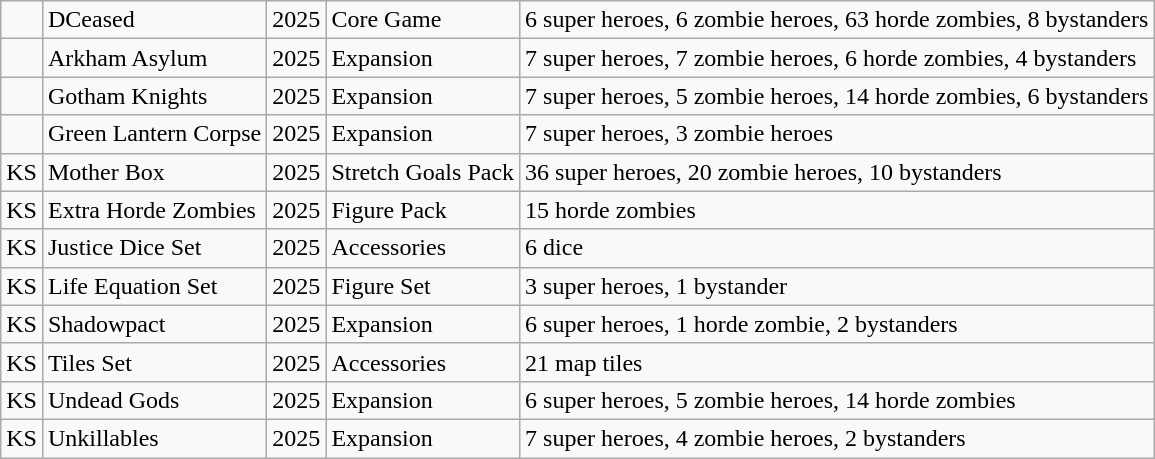<table class="wikitable">
<tr>
<td></td>
<td>DCeased</td>
<td>2025</td>
<td>Core Game</td>
<td>6 super heroes, 6 zombie heroes, 63 horde zombies, 8 bystanders</td>
</tr>
<tr>
<td></td>
<td>Arkham Asylum</td>
<td>2025</td>
<td>Expansion</td>
<td>7 super heroes, 7 zombie heroes, 6 horde zombies, 4 bystanders</td>
</tr>
<tr>
<td></td>
<td>Gotham Knights</td>
<td>2025</td>
<td>Expansion</td>
<td>7 super heroes, 5 zombie heroes, 14 horde zombies, 6 bystanders</td>
</tr>
<tr>
<td></td>
<td>Green Lantern Corpse</td>
<td>2025</td>
<td>Expansion</td>
<td>7 super heroes, 3 zombie heroes</td>
</tr>
<tr>
<td>KS</td>
<td>Mother Box</td>
<td>2025</td>
<td>Stretch Goals Pack</td>
<td>36 super heroes, 20 zombie heroes, 10 bystanders</td>
</tr>
<tr>
<td>KS</td>
<td>Extra Horde Zombies</td>
<td>2025</td>
<td>Figure Pack</td>
<td>15 horde zombies</td>
</tr>
<tr>
<td>KS</td>
<td>Justice Dice Set</td>
<td>2025</td>
<td>Accessories</td>
<td>6 dice</td>
</tr>
<tr>
<td>KS</td>
<td>Life Equation Set</td>
<td>2025</td>
<td>Figure Set</td>
<td>3 super heroes, 1 bystander</td>
</tr>
<tr>
<td>KS</td>
<td>Shadowpact</td>
<td>2025</td>
<td>Expansion</td>
<td>6 super heroes, 1 horde zombie, 2 bystanders</td>
</tr>
<tr>
<td>KS</td>
<td>Tiles Set</td>
<td>2025</td>
<td>Accessories</td>
<td>21 map tiles</td>
</tr>
<tr>
<td>KS</td>
<td>Undead Gods</td>
<td>2025</td>
<td>Expansion</td>
<td>6 super heroes, 5 zombie heroes, 14 horde zombies</td>
</tr>
<tr>
<td>KS</td>
<td>Unkillables</td>
<td>2025</td>
<td>Expansion</td>
<td>7 super heroes, 4 zombie heroes, 2 bystanders</td>
</tr>
</table>
